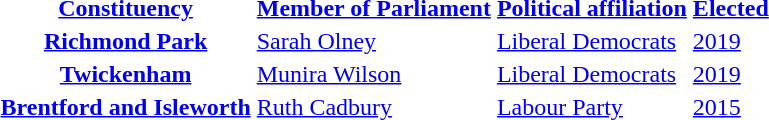<table>
<tr>
<th><a href='#'>Constituency</a></th>
<th><a href='#'>Member of Parliament</a></th>
<th><a href='#'>Political affiliation</a></th>
<th><a href='#'>Elected</a></th>
</tr>
<tr>
<th><a href='#'>Richmond Park</a></th>
<td><a href='#'>Sarah Olney</a></td>
<td><a href='#'>Liberal Democrats</a></td>
<td><a href='#'>2019</a></td>
</tr>
<tr>
<th><a href='#'>Twickenham</a></th>
<td><a href='#'>Munira Wilson</a></td>
<td><a href='#'>Liberal Democrats</a></td>
<td><a href='#'>2019</a></td>
</tr>
<tr>
<th><a href='#'>Brentford and Isleworth</a></th>
<td><a href='#'>Ruth Cadbury</a></td>
<td><a href='#'>Labour Party</a></td>
<td><a href='#'>2015</a></td>
</tr>
</table>
